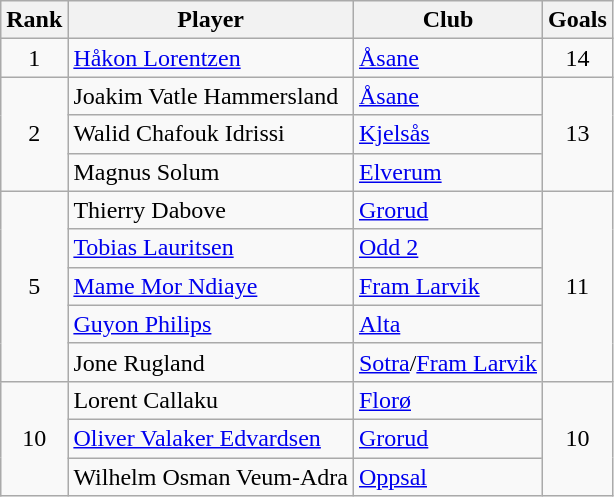<table class="wikitable" style="text-align:center">
<tr>
<th>Rank</th>
<th>Player</th>
<th>Club</th>
<th>Goals</th>
</tr>
<tr>
<td rowspan="1">1</td>
<td align="left"> <a href='#'>Håkon Lorentzen</a></td>
<td align="left"><a href='#'>Åsane</a></td>
<td rowspan="1">14</td>
</tr>
<tr>
<td rowspan="3">2</td>
<td align="left"> Joakim Vatle Hammersland</td>
<td align="left"><a href='#'>Åsane</a></td>
<td rowspan="3">13</td>
</tr>
<tr>
<td align="left"> Walid Chafouk Idrissi</td>
<td align="left"><a href='#'>Kjelsås</a></td>
</tr>
<tr>
<td align="left"> Magnus Solum</td>
<td align="left"><a href='#'>Elverum</a></td>
</tr>
<tr>
<td rowspan="5">5</td>
<td align="left"> Thierry Dabove</td>
<td align="left"><a href='#'>Grorud</a></td>
<td rowspan="5">11</td>
</tr>
<tr>
<td align="left"> <a href='#'>Tobias Lauritsen</a></td>
<td align="left"><a href='#'>Odd 2</a></td>
</tr>
<tr>
<td align="left"> <a href='#'>Mame Mor Ndiaye</a></td>
<td align="left"><a href='#'>Fram Larvik</a></td>
</tr>
<tr>
<td align="left"> <a href='#'>Guyon Philips</a></td>
<td align="left"><a href='#'>Alta</a></td>
</tr>
<tr>
<td align="left"> Jone Rugland</td>
<td align="left"><a href='#'>Sotra</a>/<a href='#'>Fram Larvik</a></td>
</tr>
<tr>
<td rowspan="3">10</td>
<td align="left"> Lorent Callaku</td>
<td align="left"><a href='#'>Florø</a></td>
<td rowspan="3">10</td>
</tr>
<tr>
<td align="left"> <a href='#'>Oliver Valaker Edvardsen</a></td>
<td align="left"><a href='#'>Grorud</a></td>
</tr>
<tr>
<td align="left"> Wilhelm Osman Veum-Adra</td>
<td align="left"><a href='#'>Oppsal</a></td>
</tr>
</table>
